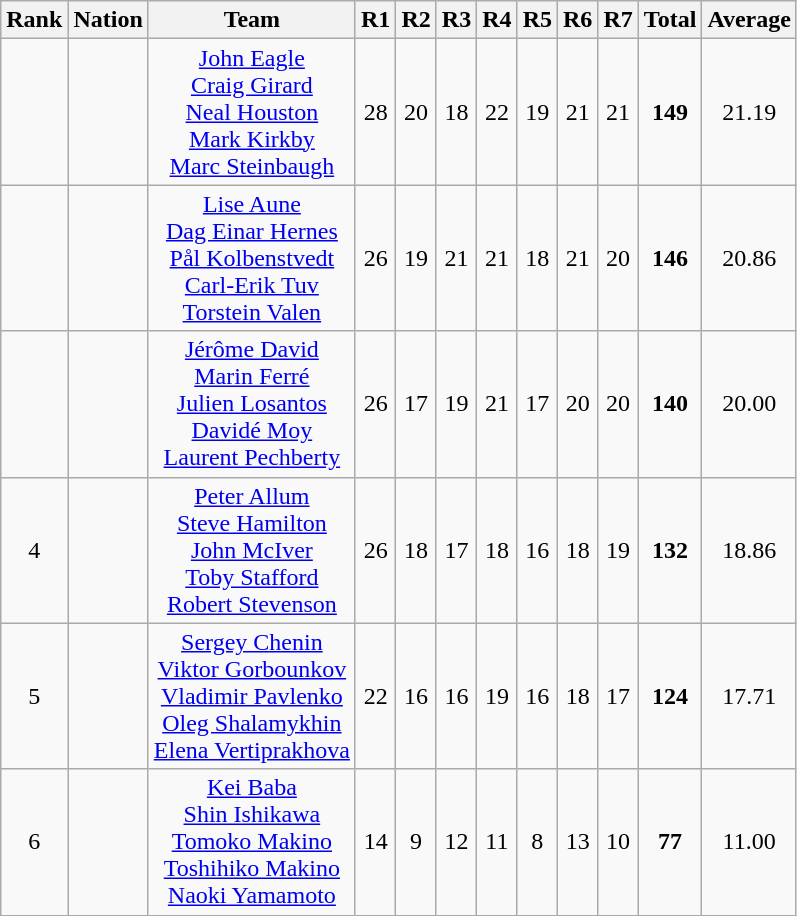<table class="wikitable sortable" style="text-align:center">
<tr>
<th scope=col>Rank</th>
<th scope=col>Nation</th>
<th scope=col>Team</th>
<th scope=col>R1</th>
<th scope=col>R2</th>
<th scope=col>R3</th>
<th>R4</th>
<th>R5</th>
<th>R6</th>
<th>R7</th>
<th>Total</th>
<th>Average</th>
</tr>
<tr>
<td></td>
<td align=left></td>
<td><a href='#'>John Eagle</a><br><a href='#'>Craig Girard</a><br><a href='#'>Neal Houston</a><br><a href='#'>Mark Kirkby</a><br><a href='#'>Marc Steinbaugh</a></td>
<td>28</td>
<td>20</td>
<td>18</td>
<td>22</td>
<td>19</td>
<td>21</td>
<td>21</td>
<td><strong>149</strong></td>
<td>21.19</td>
</tr>
<tr>
<td></td>
<td align=left></td>
<td><a href='#'>Lise Aune</a><br><a href='#'>Dag Einar Hernes</a><br><a href='#'>Pål Kolbenstvedt</a><br><a href='#'>Carl-Erik Tuv</a><br><a href='#'>Torstein Valen</a></td>
<td>26</td>
<td>19</td>
<td>21</td>
<td>21</td>
<td>18</td>
<td>21</td>
<td>20</td>
<td><strong>146</strong></td>
<td>20.86</td>
</tr>
<tr>
<td></td>
<td align=left></td>
<td><a href='#'>Jérôme David</a><br><a href='#'>Marin Ferré</a><br><a href='#'>Julien Losantos</a><br><a href='#'>Davidé Moy</a><br><a href='#'>Laurent Pechberty</a></td>
<td>26</td>
<td>17</td>
<td>19</td>
<td>21</td>
<td>17</td>
<td>20</td>
<td>20</td>
<td><strong>140</strong></td>
<td>20.00</td>
</tr>
<tr>
<td>4</td>
<td align=left></td>
<td><a href='#'>Peter Allum</a><br><a href='#'>Steve Hamilton</a><br><a href='#'>John McIver</a><br><a href='#'>Toby Stafford</a><br><a href='#'>Robert Stevenson</a></td>
<td>26</td>
<td>18</td>
<td>17</td>
<td>18</td>
<td>16</td>
<td>18</td>
<td>19</td>
<td><strong>132</strong></td>
<td>18.86</td>
</tr>
<tr>
<td>5</td>
<td align=left></td>
<td><a href='#'>Sergey Chenin</a><br><a href='#'>Viktor Gorbounkov</a><br><a href='#'>Vladimir Pavlenko</a><br><a href='#'>Oleg Shalamykhin</a><br><a href='#'>Elena Vertiprakhova</a></td>
<td>22</td>
<td>16</td>
<td>16</td>
<td>19</td>
<td>16</td>
<td>18</td>
<td>17</td>
<td><strong>124</strong></td>
<td>17.71</td>
</tr>
<tr>
<td>6</td>
<td align=left></td>
<td><a href='#'>Kei Baba</a><br><a href='#'>Shin Ishikawa</a><br><a href='#'>Tomoko Makino</a><br><a href='#'>Toshihiko Makino</a><br><a href='#'>Naoki Yamamoto</a></td>
<td>14</td>
<td>9</td>
<td>12</td>
<td>11</td>
<td>8</td>
<td>13</td>
<td>10</td>
<td><strong>77</strong></td>
<td>11.00</td>
</tr>
</table>
